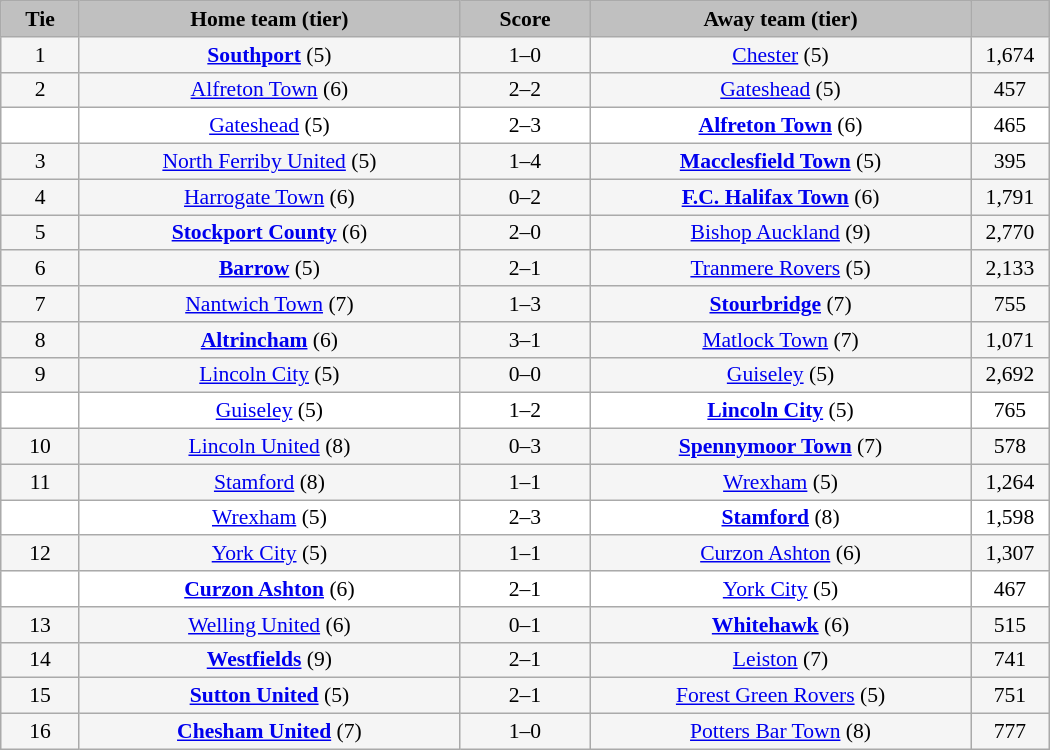<table class="wikitable" style="width: 700px; background:WhiteSmoke; text-align:center; font-size:90%">
<tr>
<td scope="col" style="width:  7.50%; background:silver;"><strong>Tie</strong></td>
<td scope="col" style="width: 36.25%; background:silver;"><strong>Home team (tier)</strong></td>
<td scope="col" style="width: 12.50%; background:silver;"><strong>Score</strong></td>
<td scope="col" style="width: 36.25%; background:silver;"><strong>Away team (tier)</strong></td>
<td scope="col" style="width:  7.50%; background:silver;"><strong></strong></td>
</tr>
<tr>
<td>1</td>
<td><strong><a href='#'>Southport</a></strong> (5)</td>
<td>1–0</td>
<td><a href='#'>Chester</a> (5)</td>
<td>1,674</td>
</tr>
<tr>
<td>2</td>
<td><a href='#'>Alfreton Town</a> (6)</td>
<td>2–2</td>
<td><a href='#'>Gateshead</a> (5)</td>
<td>457</td>
</tr>
<tr style="background:white;">
<td><em></em></td>
<td><a href='#'>Gateshead</a> (5)</td>
<td>2–3 </td>
<td><strong><a href='#'>Alfreton Town</a></strong> (6)</td>
<td>465</td>
</tr>
<tr>
<td>3</td>
<td><a href='#'>North Ferriby United</a> (5)</td>
<td>1–4</td>
<td><strong><a href='#'>Macclesfield Town</a></strong> (5)</td>
<td>395</td>
</tr>
<tr>
<td>4</td>
<td><a href='#'>Harrogate Town</a> (6)</td>
<td>0–2</td>
<td><strong><a href='#'>F.C. Halifax Town</a></strong> (6)</td>
<td>1,791</td>
</tr>
<tr>
<td>5</td>
<td><strong><a href='#'>Stockport County</a></strong> (6)</td>
<td>2–0</td>
<td><a href='#'>Bishop Auckland</a> (9)</td>
<td>2,770</td>
</tr>
<tr>
<td>6</td>
<td><strong><a href='#'>Barrow</a></strong> (5)</td>
<td>2–1</td>
<td><a href='#'>Tranmere Rovers</a> (5)</td>
<td>2,133</td>
</tr>
<tr>
<td>7</td>
<td><a href='#'>Nantwich Town</a> (7)</td>
<td>1–3</td>
<td><strong><a href='#'>Stourbridge</a></strong> (7)</td>
<td>755</td>
</tr>
<tr>
<td>8</td>
<td><strong><a href='#'>Altrincham</a></strong> (6)</td>
<td>3–1</td>
<td><a href='#'>Matlock Town</a> (7)</td>
<td>1,071</td>
</tr>
<tr>
<td>9</td>
<td><a href='#'>Lincoln City</a> (5)</td>
<td>0–0</td>
<td><a href='#'>Guiseley</a> (5)</td>
<td>2,692</td>
</tr>
<tr style="background:white;">
<td><em></em></td>
<td><a href='#'>Guiseley</a> (5)</td>
<td>1–2</td>
<td><strong><a href='#'>Lincoln City</a></strong> (5)</td>
<td>765</td>
</tr>
<tr>
<td>10</td>
<td><a href='#'>Lincoln United</a> (8)</td>
<td>0–3</td>
<td><strong><a href='#'>Spennymoor Town</a></strong> (7)</td>
<td>578</td>
</tr>
<tr>
<td>11</td>
<td><a href='#'>Stamford</a> (8)</td>
<td>1–1</td>
<td><a href='#'>Wrexham</a> (5)</td>
<td>1,264</td>
</tr>
<tr style="background:white;">
<td><em></em></td>
<td><a href='#'>Wrexham</a> (5)</td>
<td>2–3 </td>
<td><strong><a href='#'>Stamford</a></strong> (8)</td>
<td>1,598</td>
</tr>
<tr>
<td>12</td>
<td><a href='#'>York City</a> (5)</td>
<td>1–1</td>
<td><a href='#'>Curzon Ashton</a> (6)</td>
<td>1,307</td>
</tr>
<tr style="background:white;">
<td><em></em></td>
<td><strong><a href='#'>Curzon Ashton</a></strong> (6)</td>
<td>2–1</td>
<td><a href='#'>York City</a> (5)</td>
<td>467</td>
</tr>
<tr>
<td>13</td>
<td><a href='#'>Welling United</a> (6)</td>
<td>0–1</td>
<td><strong><a href='#'>Whitehawk</a></strong> (6)</td>
<td>515</td>
</tr>
<tr>
<td>14</td>
<td><strong><a href='#'>Westfields</a></strong> (9)</td>
<td>2–1</td>
<td><a href='#'>Leiston</a> (7)</td>
<td>741</td>
</tr>
<tr>
<td>15</td>
<td><strong><a href='#'>Sutton United</a></strong> (5)</td>
<td>2–1</td>
<td><a href='#'>Forest Green Rovers</a> (5)</td>
<td>751</td>
</tr>
<tr>
<td>16</td>
<td><strong><a href='#'>Chesham United</a></strong> (7)</td>
<td>1–0</td>
<td><a href='#'>Potters Bar Town</a> (8)</td>
<td>777</td>
</tr>
</table>
